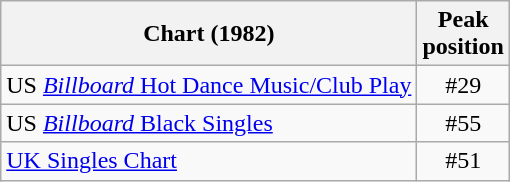<table class="wikitable sortable">
<tr>
<th>Chart (1982)</th>
<th align="center">Peak<br>position</th>
</tr>
<tr>
<td>US <a href='#'><em>Billboard</em> Hot Dance Music/Club Play</a></td>
<td align="center">#29</td>
</tr>
<tr>
<td>US <a href='#'><em>Billboard</em> Black Singles</a></td>
<td align="center">#55</td>
</tr>
<tr>
<td><a href='#'>UK Singles Chart</a></td>
<td align="center">#51</td>
</tr>
</table>
